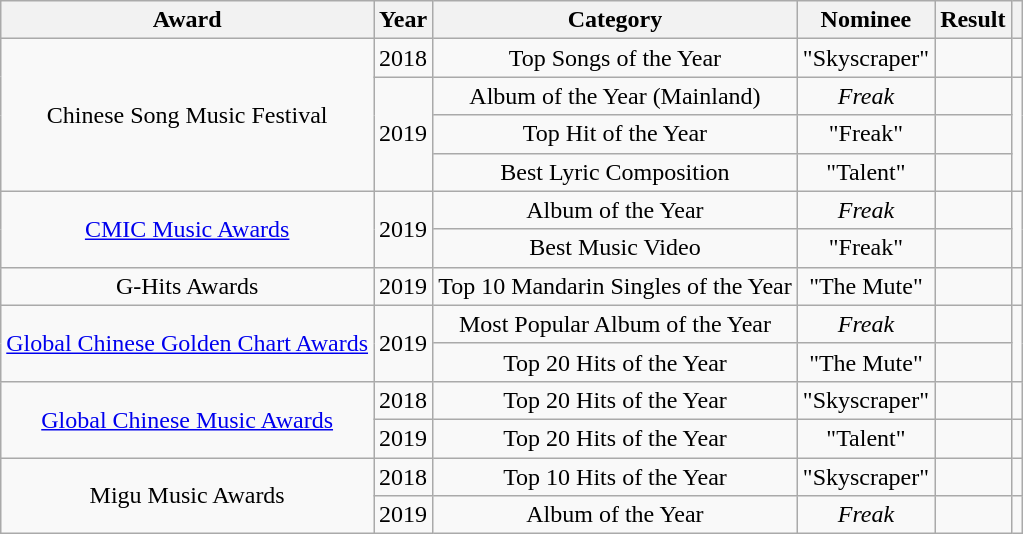<table class="wikitable sortable plainrowheaders" style="text-align:center;">
<tr>
<th scope="col">Award</th>
<th scope="col">Year</th>
<th scope="col">Category</th>
<th scope="col">Nominee</th>
<th scope="col">Result</th>
<th class="unsortable"></th>
</tr>
<tr>
<td rowspan="4">Chinese Song Music Festival</td>
<td>2018</td>
<td>Top Songs of the Year</td>
<td>"Skyscraper"</td>
<td></td>
<td></td>
</tr>
<tr>
<td rowspan="3">2019</td>
<td>Album of the Year (Mainland)</td>
<td><em>Freak</em></td>
<td></td>
<td rowspan="3"></td>
</tr>
<tr>
<td>Top Hit of the Year</td>
<td>"Freak"</td>
<td></td>
</tr>
<tr>
<td>Best Lyric Composition</td>
<td>"Talent"</td>
<td></td>
</tr>
<tr>
<td rowspan="2"><a href='#'>CMIC Music Awards</a></td>
<td rowspan="2">2019</td>
<td>Album of the Year</td>
<td><em>Freak</em></td>
<td></td>
<td rowspan="2"></td>
</tr>
<tr>
<td>Best Music Video</td>
<td>"Freak"</td>
<td></td>
</tr>
<tr>
<td>G-Hits Awards</td>
<td>2019</td>
<td>Top 10 Mandarin Singles of the Year</td>
<td>"The Mute"</td>
<td></td>
<td></td>
</tr>
<tr>
<td rowspan="2"><a href='#'>Global Chinese Golden Chart Awards</a></td>
<td rowspan="2">2019</td>
<td>Most Popular Album of the Year</td>
<td><em>Freak</em></td>
<td></td>
<td rowspan="2"></td>
</tr>
<tr>
<td>Top 20 Hits of the Year</td>
<td>"The Mute"</td>
<td></td>
</tr>
<tr>
<td rowspan="2"><a href='#'>Global Chinese Music Awards</a></td>
<td>2018</td>
<td>Top 20 Hits of the Year</td>
<td>"Skyscraper"</td>
<td></td>
<td></td>
</tr>
<tr>
<td>2019</td>
<td>Top 20 Hits of the Year</td>
<td>"Talent"</td>
<td></td>
<td></td>
</tr>
<tr>
<td rowspan="2">Migu Music Awards</td>
<td>2018</td>
<td>Top 10 Hits of the Year</td>
<td>"Skyscraper"</td>
<td></td>
<td></td>
</tr>
<tr>
<td>2019</td>
<td>Album of the Year</td>
<td><em>Freak</em></td>
<td></td>
<td></td>
</tr>
</table>
